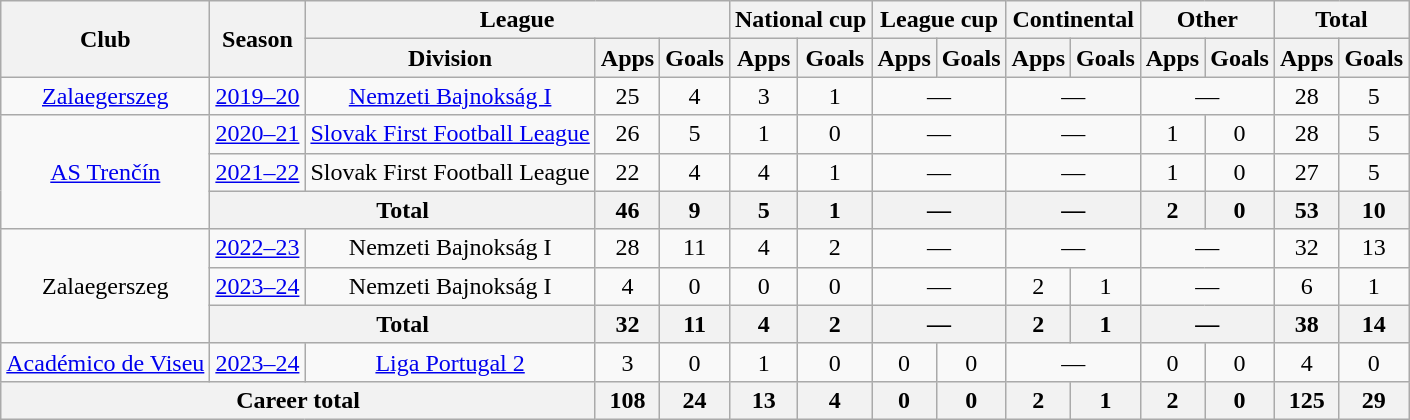<table class="wikitable" style="text-align:center">
<tr>
<th rowspan="2">Club</th>
<th rowspan="2">Season</th>
<th colspan="3">League</th>
<th colspan="2">National cup</th>
<th colspan="2">League cup</th>
<th colspan="2">Continental</th>
<th colspan="2">Other</th>
<th colspan="2">Total</th>
</tr>
<tr>
<th>Division</th>
<th>Apps</th>
<th>Goals</th>
<th>Apps</th>
<th>Goals</th>
<th>Apps</th>
<th>Goals</th>
<th>Apps</th>
<th>Goals</th>
<th>Apps</th>
<th>Goals</th>
<th>Apps</th>
<th>Goals</th>
</tr>
<tr>
<td><a href='#'>Zalaegerszeg</a></td>
<td><a href='#'>2019–20</a></td>
<td><a href='#'>Nemzeti Bajnokság I</a></td>
<td>25</td>
<td>4</td>
<td>3</td>
<td>1</td>
<td colspan="2">—</td>
<td colspan="2">—</td>
<td colspan="2">—</td>
<td>28</td>
<td>5</td>
</tr>
<tr>
<td rowspan="3"><a href='#'>AS Trenčín</a></td>
<td><a href='#'>2020–21</a></td>
<td><a href='#'>Slovak First Football League</a></td>
<td>26</td>
<td>5</td>
<td>1</td>
<td>0</td>
<td colspan="2">—</td>
<td colspan="2">—</td>
<td>1</td>
<td>0</td>
<td>28</td>
<td>5</td>
</tr>
<tr>
<td><a href='#'>2021–22</a></td>
<td>Slovak First Football League</td>
<td>22</td>
<td>4</td>
<td>4</td>
<td>1</td>
<td colspan="2">—</td>
<td colspan="2">—</td>
<td>1</td>
<td>0</td>
<td>27</td>
<td>5</td>
</tr>
<tr>
<th colspan="2">Total</th>
<th>46</th>
<th>9</th>
<th>5</th>
<th>1</th>
<th colspan="2">—</th>
<th colspan="2">—</th>
<th>2</th>
<th>0</th>
<th>53</th>
<th>10</th>
</tr>
<tr>
<td rowspan="3">Zalaegerszeg</td>
<td><a href='#'>2022–23</a></td>
<td>Nemzeti Bajnokság I</td>
<td>28</td>
<td>11</td>
<td>4</td>
<td>2</td>
<td colspan="2">—</td>
<td colspan="2">—</td>
<td colspan="2">—</td>
<td>32</td>
<td>13</td>
</tr>
<tr>
<td><a href='#'>2023–24</a></td>
<td>Nemzeti Bajnokság I</td>
<td>4</td>
<td>0</td>
<td>0</td>
<td>0</td>
<td colspan="2">—</td>
<td>2</td>
<td>1</td>
<td colspan="2">—</td>
<td>6</td>
<td>1</td>
</tr>
<tr>
<th colspan="2">Total</th>
<th>32</th>
<th>11</th>
<th>4</th>
<th>2</th>
<th colspan="2">—</th>
<th>2</th>
<th>1</th>
<th colspan="2">—</th>
<th>38</th>
<th>14</th>
</tr>
<tr>
<td><a href='#'>Académico de Viseu</a></td>
<td><a href='#'>2023–24</a></td>
<td><a href='#'>Liga Portugal 2</a></td>
<td>3</td>
<td>0</td>
<td>1</td>
<td>0</td>
<td>0</td>
<td>0</td>
<td colspan="2">—</td>
<td>0</td>
<td>0</td>
<td>4</td>
<td>0</td>
</tr>
<tr>
<th colspan="3">Career total</th>
<th>108</th>
<th>24</th>
<th>13</th>
<th>4</th>
<th>0</th>
<th>0</th>
<th>2</th>
<th>1</th>
<th>2</th>
<th>0</th>
<th>125</th>
<th>29</th>
</tr>
</table>
